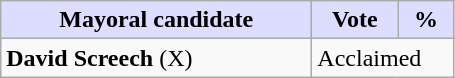<table class="wikitable">
<tr>
<th style="background:#ddf;" width="200px">Mayoral candidate</th>
<th style="background:#ddf;" width="50px">Vote</th>
<th style="background:#ddf;" width="30px">%</th>
</tr>
<tr>
<td><strong>David Screech</strong> (X)</td>
<td colspan="2">Acclaimed</td>
</tr>
</table>
